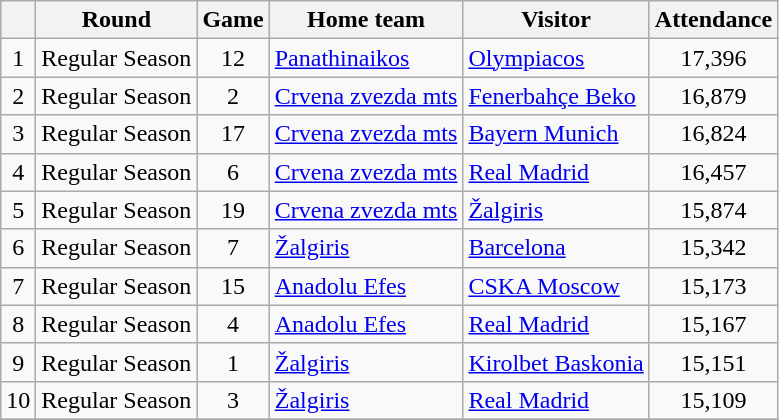<table class="wikitable" style="text-align:center">
<tr>
<th></th>
<th>Round</th>
<th>Game</th>
<th>Home team</th>
<th>Visitor</th>
<th>Attendance</th>
</tr>
<tr>
<td>1</td>
<td align="left">Regular Season</td>
<td>12</td>
<td align="left"> <a href='#'>Panathinaikos</a></td>
<td align="left"> <a href='#'>Olympiacos</a></td>
<td>17,396</td>
</tr>
<tr>
<td>2</td>
<td align="left">Regular Season</td>
<td>2</td>
<td align="left"> <a href='#'>Crvena zvezda mts</a></td>
<td align="left"> <a href='#'>Fenerbahçe Beko</a></td>
<td>16,879</td>
</tr>
<tr>
<td>3</td>
<td align="left">Regular Season</td>
<td>17</td>
<td align="left"> <a href='#'>Crvena zvezda mts</a></td>
<td align="left"> <a href='#'>Bayern Munich</a></td>
<td>16,824</td>
</tr>
<tr>
<td>4</td>
<td align="left">Regular Season</td>
<td>6</td>
<td align="left"> <a href='#'>Crvena zvezda mts</a></td>
<td align="left"> <a href='#'>Real Madrid</a></td>
<td>16,457</td>
</tr>
<tr>
<td>5</td>
<td align="left">Regular Season</td>
<td>19</td>
<td align="left"> <a href='#'>Crvena zvezda mts</a></td>
<td align="left"> <a href='#'>Žalgiris</a></td>
<td>15,874</td>
</tr>
<tr>
<td>6</td>
<td align="left">Regular Season</td>
<td>7</td>
<td align="left"> <a href='#'>Žalgiris</a></td>
<td align="left"> <a href='#'>Barcelona</a></td>
<td>15,342</td>
</tr>
<tr>
<td>7</td>
<td align="left">Regular Season</td>
<td>15</td>
<td align="left"> <a href='#'>Anadolu Efes</a></td>
<td align="left"> <a href='#'>CSKA Moscow</a></td>
<td>15,173</td>
</tr>
<tr>
<td>8</td>
<td align="left">Regular Season</td>
<td>4</td>
<td align="left"> <a href='#'>Anadolu Efes</a></td>
<td align="left"> <a href='#'>Real Madrid</a></td>
<td>15,167</td>
</tr>
<tr>
<td>9</td>
<td align="left">Regular Season</td>
<td>1</td>
<td align="left"> <a href='#'>Žalgiris</a></td>
<td align="left"> <a href='#'>Kirolbet Baskonia</a></td>
<td>15,151</td>
</tr>
<tr>
<td>10</td>
<td align="left">Regular Season</td>
<td>3</td>
<td align="left"> <a href='#'>Žalgiris</a></td>
<td align="left"> <a href='#'>Real Madrid</a></td>
<td>15,109</td>
</tr>
<tr>
</tr>
</table>
